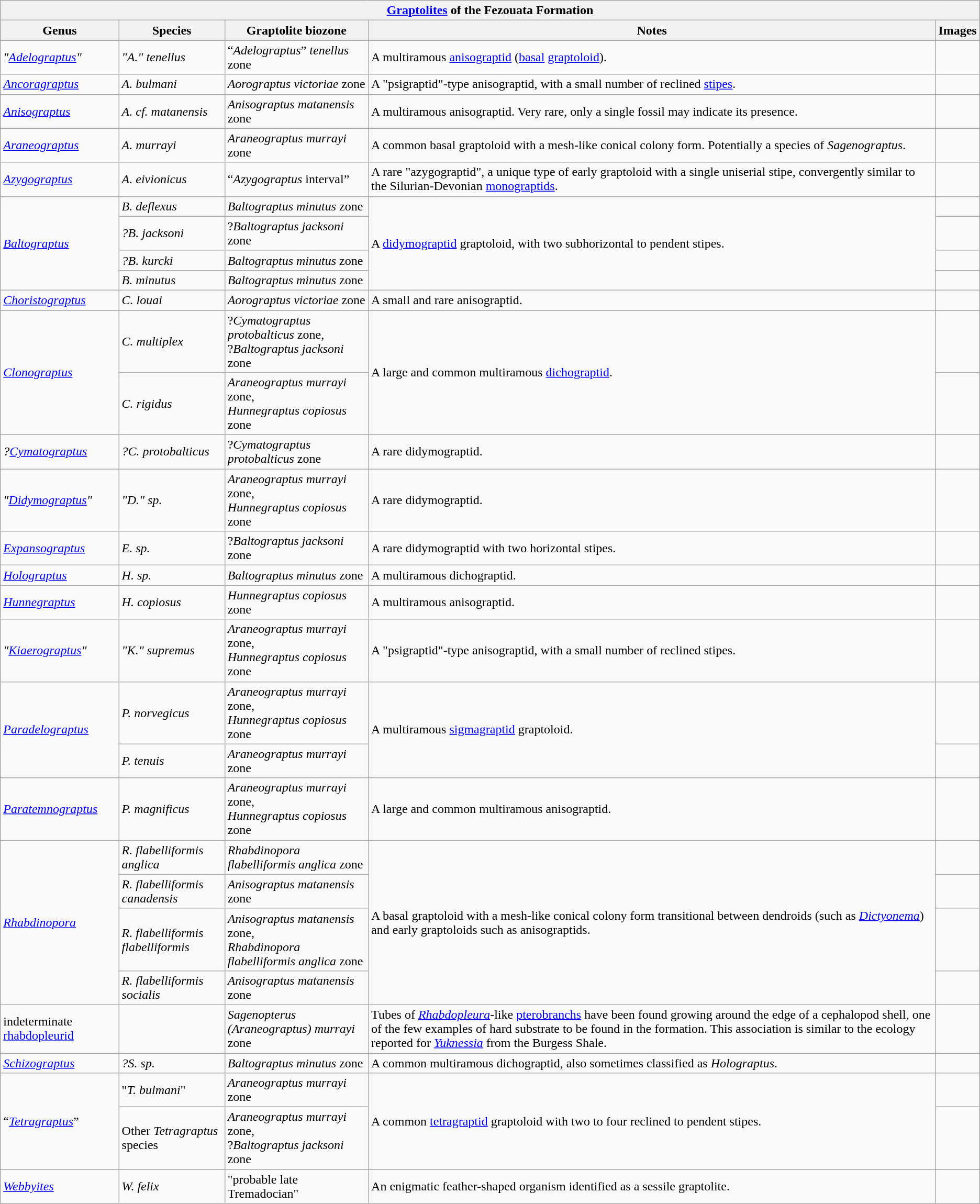<table class="wikitable sortable mw-collapsible">
<tr>
<th colspan="5" align="center"><a href='#'>Graptolites</a> of the Fezouata Formation</th>
</tr>
<tr>
<th>Genus</th>
<th>Species</th>
<th>Graptolite biozone</th>
<th>Notes</th>
<th>Images</th>
</tr>
<tr>
<td><em>"<a href='#'>Adelograptus</a>"</em></td>
<td><em>"A." tenellus</em></td>
<td>“<em>Adelograptus</em>” <em>tenellus</em> zone</td>
<td>A multiramous <a href='#'>anisograptid</a> (<a href='#'>basal</a> <a href='#'>graptoloid</a>).</td>
<td></td>
</tr>
<tr>
<td><em><a href='#'>Ancoragraptus</a></em></td>
<td><em>A. bulmani</em></td>
<td><em>Aorograptus victoriae</em> zone</td>
<td>A "psigraptid"-type anisograptid, with a small number of reclined <a href='#'>stipes</a>.</td>
<td></td>
</tr>
<tr>
<td><em><a href='#'>Anisograptus</a></em></td>
<td><em>A. cf. matanensis</em></td>
<td><em>Anisograptus matanensis</em> zone</td>
<td>A multiramous anisograptid. Very rare, only a single fossil may indicate its presence.</td>
<td></td>
</tr>
<tr>
<td><em><a href='#'>Araneograptus</a></em></td>
<td><em>A. murrayi</em></td>
<td><em>Araneograptus murrayi</em> zone</td>
<td>A common basal graptoloid with a mesh-like conical colony form. Potentially a species of <em>Sagenograptus</em>.</td>
<td></td>
</tr>
<tr>
<td><em><a href='#'>Azygograptus</a></em></td>
<td><em>A. eivionicus</em></td>
<td>“<em>Azygograptus</em> interval”</td>
<td>A rare "azygograptid", a unique type of early graptoloid with a single uniserial stipe, convergently similar to the Silurian-Devonian <a href='#'>monograptids</a>.</td>
<td></td>
</tr>
<tr>
<td rowspan="4"><em><a href='#'>Baltograptus</a></em></td>
<td><em>B. deflexus</em></td>
<td><em>Baltograptus minutus</em> zone</td>
<td rowspan="4">A <a href='#'>didymograptid</a> graptoloid, with two subhorizontal to pendent stipes.</td>
<td></td>
</tr>
<tr>
<td><em>?B. jacksoni</em></td>
<td>?<em>Baltograptus jacksoni</em> zone</td>
<td></td>
</tr>
<tr>
<td><em>?B. kurcki</em></td>
<td><em>Baltograptus minutus</em> zone</td>
<td></td>
</tr>
<tr>
<td><em>B. minutus</em></td>
<td><em>Baltograptus minutus</em> zone</td>
<td></td>
</tr>
<tr>
<td><em><a href='#'>Choristograptus</a></em></td>
<td><em>C. louai</em></td>
<td><em>Aorograptus victoriae</em> zone</td>
<td>A small and rare anisograptid.</td>
<td></td>
</tr>
<tr>
<td rowspan="2"><em><a href='#'>Clonograptus</a></em></td>
<td><em>C. multiplex</em></td>
<td>?<em>Cymatograptus protobalticus</em> zone,<br>?<em>Baltograptus jacksoni</em> zone</td>
<td rowspan="2">A large and common multiramous <a href='#'>dichograptid</a>.</td>
<td></td>
</tr>
<tr>
<td><em>C. rigidus</em></td>
<td><em>Araneograptus murrayi</em> zone,<br><em>Hunnegraptus copiosus</em> zone</td>
<td></td>
</tr>
<tr>
<td><em>?<a href='#'>Cymatograptus</a></em></td>
<td><em>?C. protobalticus</em></td>
<td>?<em>Cymatograptus protobalticus</em> zone</td>
<td>A rare didymograptid.</td>
<td></td>
</tr>
<tr>
<td><em>"<a href='#'>Didymograptus</a>"</em></td>
<td><em>"D." sp.</em></td>
<td><em>Araneograptus murrayi</em> zone,<br><em>Hunnegraptus copiosus</em> zone</td>
<td>A rare didymograptid.</td>
<td></td>
</tr>
<tr>
<td><em><a href='#'>Expansograptus</a></em></td>
<td><em>E. sp.</em></td>
<td>?<em>Baltograptus jacksoni</em> zone</td>
<td>A rare didymograptid with two horizontal stipes.</td>
<td></td>
</tr>
<tr>
<td><em><a href='#'>Holograptus</a></em></td>
<td><em>H. sp.</em></td>
<td><em>Baltograptus minutus</em> zone</td>
<td>A multiramous dichograptid.</td>
<td></td>
</tr>
<tr>
<td><em><a href='#'>Hunnegraptus</a></em></td>
<td><em>H. copiosus</em></td>
<td><em>Hunnegraptus copiosus</em> zone</td>
<td>A multiramous anisograptid.</td>
<td></td>
</tr>
<tr>
<td><em>"<a href='#'>Kiaerograptus</a>"</em></td>
<td><em>"K." supremus</em></td>
<td><em>Araneograptus murrayi</em> zone,<br><em>Hunnegraptus copiosus</em> zone</td>
<td>A "psigraptid"-type anisograptid, with a small number of reclined stipes.</td>
<td></td>
</tr>
<tr>
<td rowspan="2"><em><a href='#'>Paradelograptus</a></em></td>
<td><em>P. norvegicus</em></td>
<td><em>Araneograptus murrayi</em> zone,<br><em>Hunnegraptus copiosus</em> zone</td>
<td rowspan="2">A multiramous <a href='#'>sigmagraptid</a> graptoloid.</td>
<td></td>
</tr>
<tr>
<td><em>P. tenuis</em></td>
<td><em>Araneograptus murrayi</em> zone</td>
<td></td>
</tr>
<tr>
<td><em><a href='#'>Paratemnograptus</a></em></td>
<td><em>P. magnificus</em></td>
<td><em>Araneograptus murrayi</em> zone,<br><em>Hunnegraptus copiosus</em> zone</td>
<td>A large and common multiramous anisograptid.</td>
<td></td>
</tr>
<tr>
<td rowspan="4"><em><a href='#'>Rhabdinopora</a></em></td>
<td><em>R. flabelliformis anglica</em></td>
<td><em>Rhabdinopora flabelliformis anglica</em> zone</td>
<td rowspan="4">A basal graptoloid with a mesh-like conical colony form transitional between dendroids (such as <em><a href='#'>Dictyonema</a></em>) and early graptoloids such as anisograptids.</td>
<td></td>
</tr>
<tr>
<td><em>R. flabelliformis canadensis</em></td>
<td><em>Anisograptus matanensis</em> zone</td>
<td></td>
</tr>
<tr>
<td><em>R. flabelliformis flabelliformis</em></td>
<td><em>Anisograptus matanensis</em> zone,<br><em>Rhabdinopora flabelliformis anglica</em> zone</td>
<td></td>
</tr>
<tr>
<td><em>R. flabelliformis socialis</em></td>
<td><em>Anisograptus matanensis</em> zone</td>
<td></td>
</tr>
<tr>
<td>indeterminate <a href='#'>rhabdopleurid</a></td>
<td></td>
<td><em>Sagenopterus (Araneograptus) murrayi</em> zone</td>
<td>Tubes of <em><a href='#'>Rhabdopleura</a></em>-like <a href='#'>pterobranchs</a> have been found growing around the edge of a cephalopod shell, one of the few examples of hard substrate to be found in the formation. This association is similar to the ecology reported for <em><a href='#'>Yuknessia</a></em> from the Burgess Shale.</td>
<td></td>
</tr>
<tr>
<td><em><a href='#'>Schizograptus</a></em></td>
<td><em>?S. sp.</em></td>
<td><em>Baltograptus minutus</em> zone</td>
<td>A common multiramous dichograptid, also sometimes classified as <em>Holograptus</em>.</td>
<td></td>
</tr>
<tr>
<td rowspan="2">“<em><a href='#'>Tetragraptus</a></em>”</td>
<td>"<em>T. bulmani</em>"</td>
<td><em>Araneograptus murrayi</em> zone</td>
<td rowspan="2">A common <a href='#'>tetragraptid</a> graptoloid with two to four reclined to pendent stipes.</td>
<td></td>
</tr>
<tr>
<td>Other <em>Tetragraptus</em> species</td>
<td><em>Araneograptus murrayi</em> zone,<br>?<em>Baltograptus jacksoni</em> zone</td>
<td></td>
</tr>
<tr>
<td><em><a href='#'>Webbyites</a></em></td>
<td><em>W. felix</em></td>
<td>"probable late Tremadocian"</td>
<td>An enigmatic feather-shaped organism identified as a sessile graptolite.</td>
<td></td>
</tr>
</table>
